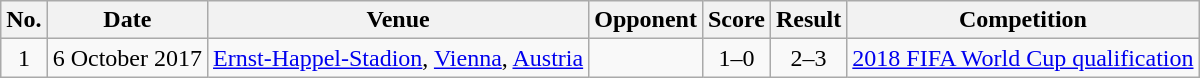<table class="wikitable sortable">
<tr>
<th scope="col">No.</th>
<th scope="col">Date</th>
<th scope="col">Venue</th>
<th scope="col">Opponent</th>
<th scope="col">Score</th>
<th scope="col">Result</th>
<th scope="col">Competition</th>
</tr>
<tr>
<td align="center">1</td>
<td>6 October 2017</td>
<td><a href='#'>Ernst-Happel-Stadion</a>, <a href='#'>Vienna</a>, <a href='#'>Austria</a></td>
<td></td>
<td align="center">1–0</td>
<td align="center">2–3</td>
<td><a href='#'>2018 FIFA World Cup qualification</a></td>
</tr>
</table>
